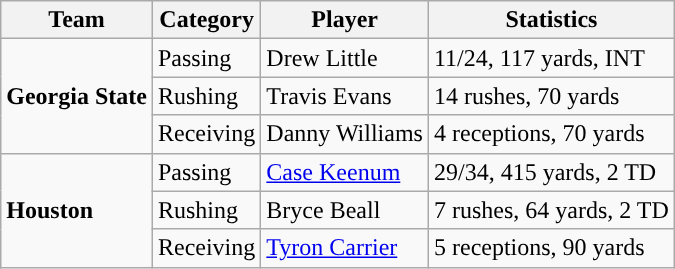<table class="wikitable" style="float: left;">
<tr>
<th>Team</th>
<th>Category</th>
<th>Player</th>
<th>Statistics</th>
</tr>
<tr>
<td rowspan=3><strong>Georgia State</strong></td>
<td>Passing</td>
<td>Drew Little</td>
<td>11/24, 117 yards, INT</td>
</tr>
<tr>
<td>Rushing</td>
<td>Travis Evans</td>
<td>14 rushes, 70 yards</td>
</tr>
<tr>
<td>Receiving</td>
<td>Danny Williams</td>
<td>4 receptions, 70 yards</td>
</tr>
<tr>
<td rowspan=3><strong>Houston</strong></td>
<td>Passing</td>
<td><a href='#'>Case Keenum</a></td>
<td>29/34, 415 yards, 2 TD</td>
</tr>
<tr>
<td>Rushing</td>
<td>Bryce Beall</td>
<td>7 rushes, 64 yards, 2 TD</td>
</tr>
<tr>
<td>Receiving</td>
<td><a href='#'>Tyron Carrier</a></td>
<td>5 receptions, 90 yards</td>
</tr>
</table>
